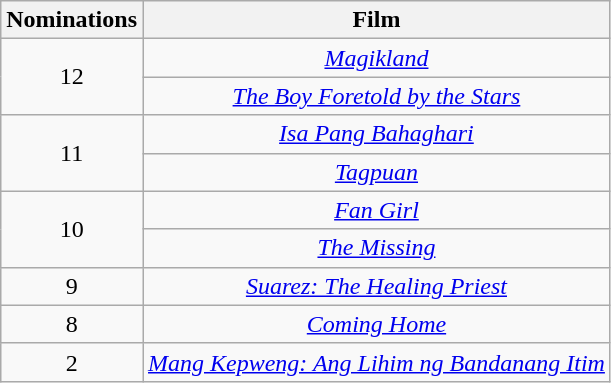<table class="wikitable" style="text-align:center">
<tr>
<th scope="col">Nominations</th>
<th scope="col">Film</th>
</tr>
<tr>
<td rowspan=2>12</td>
<td><em><a href='#'>Magikland</a></em></td>
</tr>
<tr>
<td><em><a href='#'>The Boy Foretold by the Stars</a></em></td>
</tr>
<tr>
<td rowspan=2>11</td>
<td><em><a href='#'>Isa Pang Bahaghari</a></em></td>
</tr>
<tr>
<td><em><a href='#'>Tagpuan</a></em></td>
</tr>
<tr>
<td rowspan=2>10</td>
<td><em><a href='#'>Fan Girl</a></em></td>
</tr>
<tr>
<td><em><a href='#'>The Missing</a></em></td>
</tr>
<tr>
<td>9</td>
<td><em><a href='#'>Suarez: The Healing Priest</a></em></td>
</tr>
<tr>
<td>8</td>
<td><em><a href='#'>Coming Home</a></em></td>
</tr>
<tr>
<td>2</td>
<td><em><a href='#'>Mang Kepweng: Ang Lihim ng Bandanang Itim</a></em></td>
</tr>
</table>
